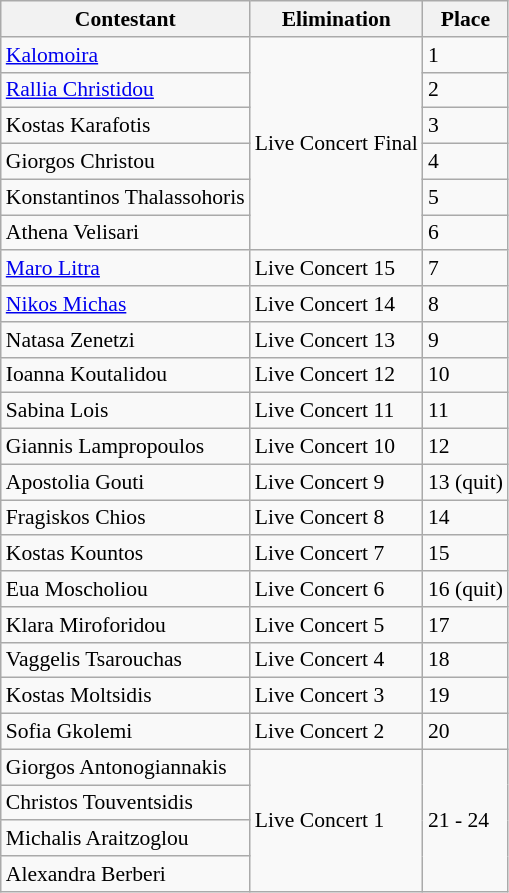<table class="wikitable" style="font-size:90%;">
<tr>
<th>Contestant</th>
<th>Elimination</th>
<th>Place</th>
</tr>
<tr>
<td><a href='#'>Kalomoira</a></td>
<td rowspan="6">Live Concert Final</td>
<td>1</td>
</tr>
<tr>
<td><a href='#'>Rallia Christidou</a></td>
<td>2</td>
</tr>
<tr>
<td>Kostas Karafotis</td>
<td>3</td>
</tr>
<tr>
<td>Giorgos Christou</td>
<td>4</td>
</tr>
<tr>
<td>Konstantinos Thalassohoris</td>
<td>5</td>
</tr>
<tr>
<td>Athena Velisari </td>
<td>6</td>
</tr>
<tr>
<td><a href='#'>Maro Litra</a></td>
<td>Live Concert 15</td>
<td>7</td>
</tr>
<tr>
<td><a href='#'>Nikos Michas</a></td>
<td>Live Concert 14</td>
<td>8</td>
</tr>
<tr>
<td>Natasa Zenetzi </td>
<td>Live Concert 13</td>
<td>9</td>
</tr>
<tr>
<td>Ioanna Koutalidou</td>
<td>Live Concert 12</td>
<td>10</td>
</tr>
<tr>
<td>Sabina Lois</td>
<td>Live Concert 11</td>
<td>11</td>
</tr>
<tr>
<td>Giannis Lampropoulos </td>
<td>Live Concert 10</td>
<td>12</td>
</tr>
<tr>
<td>Apostolia Gouti</td>
<td>Live Concert 9</td>
<td>13 (quit)</td>
</tr>
<tr>
<td>Fragiskos Chios </td>
<td>Live Concert 8</td>
<td>14</td>
</tr>
<tr>
<td>Kostas Kountos</td>
<td>Live Concert 7</td>
<td>15</td>
</tr>
<tr>
<td>Eua Moscholiou</td>
<td>Live Concert 6</td>
<td>16 (quit)</td>
</tr>
<tr>
<td>Klara Miroforidou</td>
<td>Live Concert 5</td>
<td>17</td>
</tr>
<tr>
<td>Vaggelis Tsarouchas</td>
<td>Live Concert 4</td>
<td>18</td>
</tr>
<tr>
<td>Kostas Moltsidis</td>
<td>Live Concert 3</td>
<td>19</td>
</tr>
<tr>
<td>Sofia Gkolemi</td>
<td>Live Concert 2</td>
<td>20</td>
</tr>
<tr>
<td>Giorgos Antonogiannakis</td>
<td rowspan="4">Live Concert 1</td>
<td rowspan="4">21 - 24</td>
</tr>
<tr>
<td>Christos Touventsidis</td>
</tr>
<tr>
<td>Michalis Araitzoglou</td>
</tr>
<tr>
<td>Alexandra Berberi</td>
</tr>
</table>
